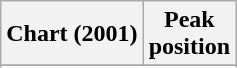<table class="wikitable">
<tr>
<th align="center">Chart (2001)</th>
<th align="center">Peak<br>position</th>
</tr>
<tr>
</tr>
<tr>
</tr>
<tr>
</tr>
<tr>
</tr>
</table>
